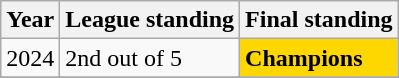<table class="wikitable">
<tr style="text-align:center;"|>
<th>Year</th>
<th>League standing</th>
<th><strong>Final standing</strong></th>
</tr>
<tr>
<td>2024</td>
<td>2nd out of 5</td>
<td style="background: gold;"><strong>Champions</strong></td>
</tr>
<tr>
</tr>
</table>
